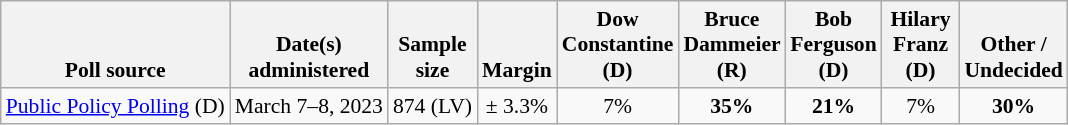<table class="wikitable" style="font-size:90%;text-align:center;">
<tr style="vertical-align:bottom">
<th>Poll source</th>
<th>Date(s)<br>administered</th>
<th>Sample<br>size</th>
<th>Margin<br></th>
<th style="width:45px;">Dow<br>Constantine (D)</th>
<th style="width:45px;">Bruce<br>Dammeier (R)</th>
<th style="width:45px;">Bob<br>Ferguson (D)</th>
<th style="width:45px;">Hilary<br>Franz (D)</th>
<th>Other /<br>Undecided</th>
</tr>
<tr>
<td style="text-align:left;"><a href='#'>Public Policy Polling</a> (D)</td>
<td>March 7–8, 2023</td>
<td>874 (LV)</td>
<td>± 3.3%</td>
<td>7%</td>
<td><strong>35%</strong></td>
<td><strong>21%</strong></td>
<td>7%</td>
<td><strong>30%</strong></td>
</tr>
</table>
